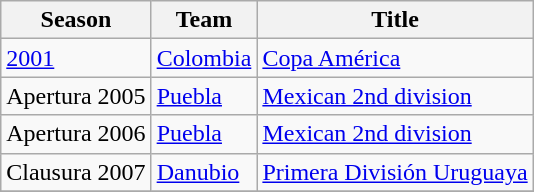<table class="wikitable">
<tr>
<th>Season</th>
<th>Team</th>
<th>Title</th>
</tr>
<tr>
<td><a href='#'>2001</a></td>
<td><a href='#'>Colombia</a></td>
<td><a href='#'>Copa América</a></td>
</tr>
<tr>
<td>Apertura 2005</td>
<td><a href='#'>Puebla</a></td>
<td><a href='#'>Mexican 2nd division</a></td>
</tr>
<tr>
<td>Apertura 2006</td>
<td><a href='#'>Puebla</a></td>
<td><a href='#'>Mexican 2nd division</a></td>
</tr>
<tr>
<td>Clausura 2007</td>
<td><a href='#'>Danubio</a></td>
<td><a href='#'>Primera División Uruguaya</a></td>
</tr>
<tr>
</tr>
</table>
